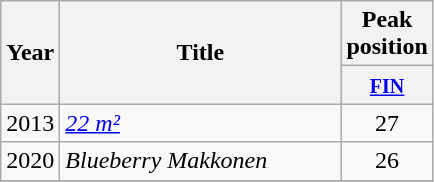<table class="wikitable">
<tr>
<th align="center" rowspan="2" width="10">Year</th>
<th align="center" rowspan="2" width="180">Title</th>
<th align="center" colspan="1" width="20">Peak position</th>
</tr>
<tr>
<th width="20"><small><a href='#'>FIN</a></small></th>
</tr>
<tr>
<td>2013</td>
<td><em><a href='#'>22 m²</a></em></td>
<td style="text-align:center;">27</td>
</tr>
<tr>
<td>2020</td>
<td><em>Blueberry Makkonen</em></td>
<td style="text-align:center;">26</td>
</tr>
<tr>
</tr>
</table>
